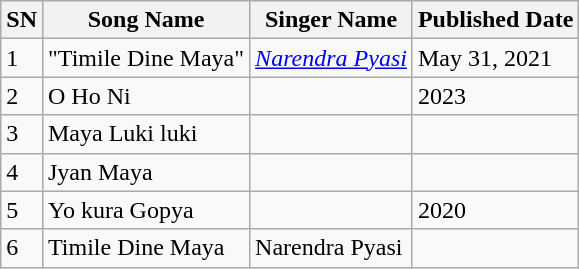<table class="wikitable">
<tr>
<th>SN</th>
<th>Song Name</th>
<th>Singer Name</th>
<th>Published Date</th>
</tr>
<tr>
<td>1</td>
<td>"Timile Dine Maya"</td>
<td><em><a href='#'>Narendra Pyasi</a></em></td>
<td>May 31, 2021</td>
</tr>
<tr>
<td>2</td>
<td>O Ho Ni</td>
<td></td>
<td>2023</td>
</tr>
<tr>
<td>3</td>
<td>Maya Luki luki</td>
<td></td>
<td></td>
</tr>
<tr>
<td>4</td>
<td>Jyan Maya</td>
<td></td>
<td></td>
</tr>
<tr>
<td>5</td>
<td>Yo kura Gopya</td>
<td></td>
<td>2020</td>
</tr>
<tr>
<td>6</td>
<td>Timile Dine Maya</td>
<td>Narendra Pyasi</td>
<td></td>
</tr>
</table>
